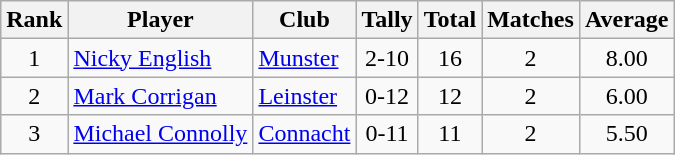<table class="wikitable">
<tr>
<th>Rank</th>
<th>Player</th>
<th>Club</th>
<th>Tally</th>
<th>Total</th>
<th>Matches</th>
<th>Average</th>
</tr>
<tr>
<td rowspan=1 align=center>1</td>
<td><a href='#'>Nicky English</a></td>
<td><a href='#'>Munster</a></td>
<td align=center>2-10</td>
<td align=center>16</td>
<td align=center>2</td>
<td align=center>8.00</td>
</tr>
<tr>
<td rowspan=1 align=center>2</td>
<td><a href='#'>Mark Corrigan</a></td>
<td><a href='#'>Leinster</a></td>
<td align=center>0-12</td>
<td align=center>12</td>
<td align=center>2</td>
<td align=center>6.00</td>
</tr>
<tr>
<td rowspan=1 align=center>3</td>
<td><a href='#'>Michael Connolly</a></td>
<td><a href='#'>Connacht</a></td>
<td align=center>0-11</td>
<td align=center>11</td>
<td align=center>2</td>
<td align=center>5.50</td>
</tr>
</table>
